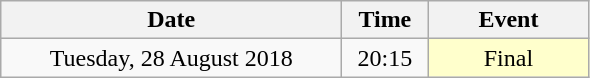<table class = "wikitable" style="text-align:center;">
<tr>
<th width=220>Date</th>
<th width=50>Time</th>
<th width=100>Event</th>
</tr>
<tr>
<td>Tuesday, 28 August 2018</td>
<td>20:15</td>
<td bgcolor=ffffcc>Final</td>
</tr>
</table>
